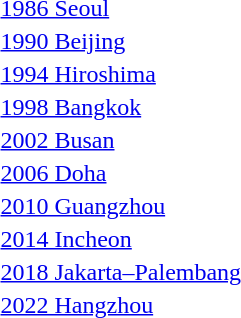<table>
<tr>
<td><a href='#'>1986 Seoul</a></td>
<td></td>
<td></td>
<td></td>
</tr>
<tr>
<td><a href='#'>1990 Beijing</a></td>
<td></td>
<td></td>
<td></td>
</tr>
<tr>
<td><a href='#'>1994 Hiroshima</a></td>
<td></td>
<td></td>
<td></td>
</tr>
<tr>
<td><a href='#'>1998 Bangkok</a></td>
<td></td>
<td></td>
<td></td>
</tr>
<tr>
<td><a href='#'>2002 Busan</a></td>
<td></td>
<td></td>
<td></td>
</tr>
<tr>
<td><a href='#'>2006 Doha</a></td>
<td></td>
<td></td>
<td></td>
</tr>
<tr>
<td><a href='#'>2010 Guangzhou</a></td>
<td></td>
<td></td>
<td></td>
</tr>
<tr>
<td><a href='#'>2014 Incheon</a></td>
<td></td>
<td></td>
<td></td>
</tr>
<tr>
<td><a href='#'>2018 Jakarta–Palembang</a></td>
<td></td>
<td></td>
<td></td>
</tr>
<tr>
<td><a href='#'>2022 Hangzhou</a></td>
<td></td>
<td></td>
<td></td>
</tr>
</table>
